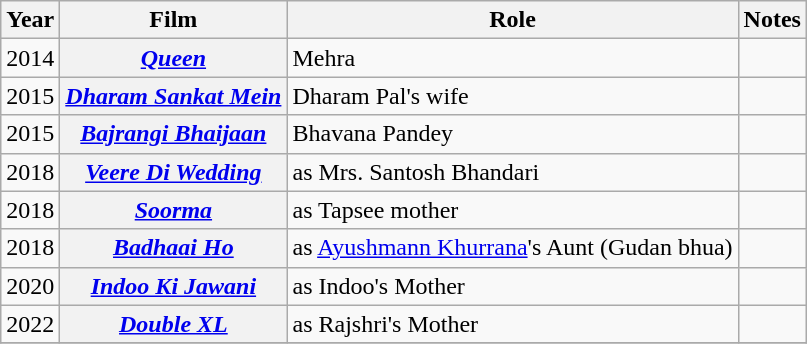<table class="wikitable plainrowheaders">
<tr style="text-align:center;">
<th scope="col">Year</th>
<th scope="col">Film</th>
<th scope="col">Role</th>
<th class="unsortable" scope="col">Notes</th>
</tr>
<tr>
<td>2014</td>
<th scope="row"><em><a href='#'>Queen</a></em></th>
<td> Mehra</td>
<td></td>
</tr>
<tr>
<td>2015</td>
<th scope="row"><em><a href='#'>Dharam Sankat Mein</a></em></th>
<td>Dharam Pal's wife</td>
<td></td>
</tr>
<tr>
<td>2015</td>
<th scope="row"><em><a href='#'>Bajrangi Bhaijaan</a></em></th>
<td>Bhavana Pandey</td>
<td></td>
</tr>
<tr>
<td>2018</td>
<th scope="row"><em><a href='#'>Veere Di Wedding</a></em></th>
<td>as Mrs. Santosh Bhandari</td>
<td></td>
</tr>
<tr>
<td>2018</td>
<th scope="row"><em><a href='#'>Soorma</a></em></th>
<td>as Tapsee mother</td>
<td></td>
</tr>
<tr>
<td>2018</td>
<th scope="row"><em><a href='#'>Badhaai Ho</a></em></th>
<td>as <a href='#'>Ayushmann Khurrana</a>'s Aunt (Gudan bhua)</td>
<td></td>
</tr>
<tr>
<td>2020</td>
<th scope="row"><em><a href='#'>Indoo Ki Jawani</a></em></th>
<td>as Indoo's Mother</td>
<td></td>
</tr>
<tr>
<td>2022</td>
<th scope="row"><em><a href='#'>Double XL</a></em></th>
<td>as Rajshri's Mother</td>
<td></td>
</tr>
<tr>
</tr>
</table>
